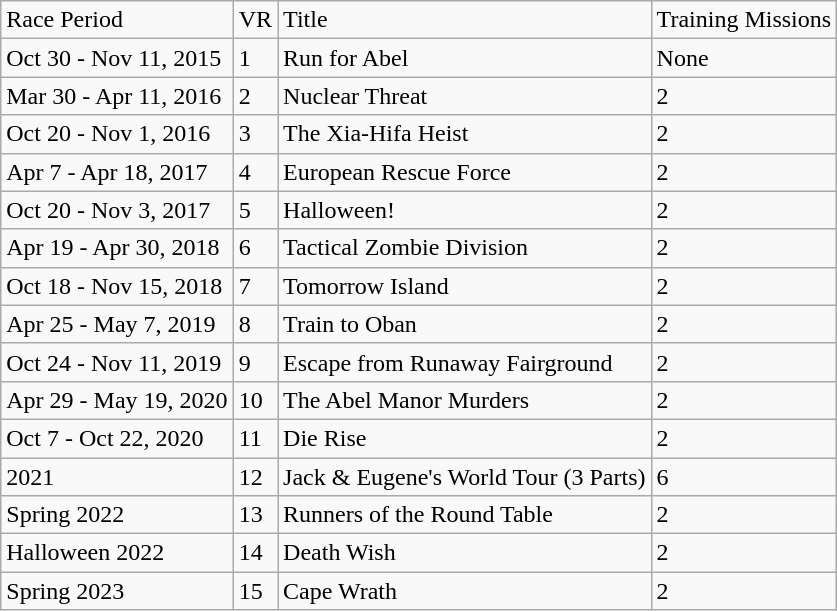<table class="wikitable">
<tr>
<td>Race Period</td>
<td>VR</td>
<td>Title</td>
<td>Training Missions</td>
</tr>
<tr>
<td>Oct 30 - Nov 11, 2015</td>
<td>1</td>
<td>Run for Abel</td>
<td>None</td>
</tr>
<tr>
<td>Mar 30 - Apr 11, 2016</td>
<td>2</td>
<td>Nuclear Threat</td>
<td>2</td>
</tr>
<tr>
<td>Oct 20 - Nov 1, 2016</td>
<td>3</td>
<td>The Xia-Hifa Heist</td>
<td>2</td>
</tr>
<tr>
<td>Apr 7 - Apr 18, 2017</td>
<td>4</td>
<td>European Rescue Force</td>
<td>2</td>
</tr>
<tr>
<td>Oct 20 - Nov 3, 2017</td>
<td>5</td>
<td>Halloween!</td>
<td>2</td>
</tr>
<tr>
<td>Apr 19 - Apr 30, 2018</td>
<td>6</td>
<td>Tactical Zombie Division</td>
<td>2</td>
</tr>
<tr>
<td>Oct 18 - Nov 15, 2018</td>
<td>7</td>
<td>Tomorrow Island</td>
<td>2</td>
</tr>
<tr>
<td>Apr 25 - May 7, 2019</td>
<td>8</td>
<td>Train to Oban</td>
<td>2</td>
</tr>
<tr>
<td>Oct 24 - Nov 11, 2019</td>
<td>9</td>
<td>Escape from Runaway Fairground</td>
<td>2</td>
</tr>
<tr>
<td>Apr 29 - May 19, 2020</td>
<td>10</td>
<td>The Abel Manor Murders</td>
<td>2</td>
</tr>
<tr>
<td>Oct 7 - Oct 22, 2020</td>
<td>11</td>
<td>Die Rise</td>
<td>2</td>
</tr>
<tr>
<td>2021</td>
<td>12</td>
<td>Jack & Eugene's World Tour (3 Parts)</td>
<td>6</td>
</tr>
<tr>
<td>Spring 2022</td>
<td>13</td>
<td>Runners of the Round Table</td>
<td>2</td>
</tr>
<tr>
<td>Halloween 2022</td>
<td>14</td>
<td>Death Wish</td>
<td>2</td>
</tr>
<tr>
<td>Spring 2023</td>
<td>15</td>
<td>Cape Wrath</td>
<td>2</td>
</tr>
</table>
